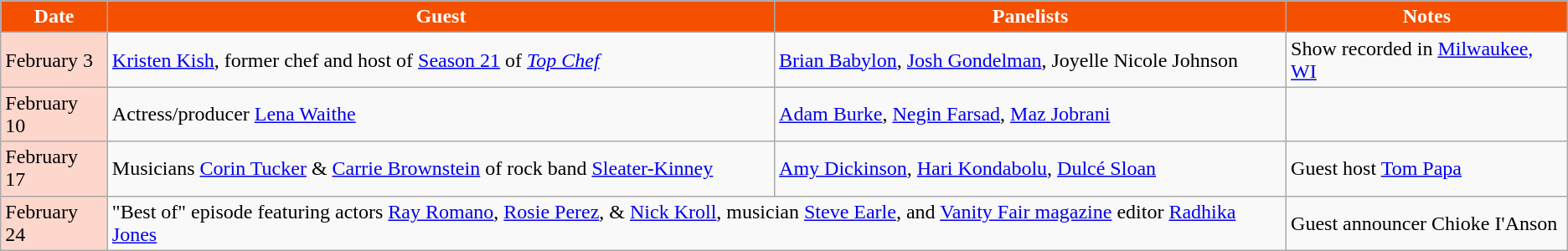<table class="wikitable">
<tr>
<th style="background:#f55000;color:#FFFFFF;">Date</th>
<th style="background:#f55000;color:#FFFFFF;">Guest</th>
<th style="background:#f55000;color:#FFFFFF;">Panelists</th>
<th style="background:#f55000;color:#FFFFFF;">Notes</th>
</tr>
<tr>
<td style="background:#FDD6CC;color:#000000;">February 3</td>
<td><a href='#'>Kristen Kish</a>, former chef and host of <a href='#'>Season 21</a> of <em><a href='#'>Top Chef</a></em></td>
<td><a href='#'>Brian Babylon</a>, <a href='#'>Josh Gondelman</a>, Joyelle Nicole Johnson</td>
<td>Show recorded in <a href='#'>Milwaukee, WI</a> </td>
</tr>
<tr>
<td style="background:#FDD6CC;color:#000000;">February 10</td>
<td>Actress/producer <a href='#'>Lena Waithe</a></td>
<td><a href='#'>Adam Burke</a>, <a href='#'>Negin Farsad</a>, <a href='#'>Maz Jobrani</a></td>
<td></td>
</tr>
<tr>
<td style="background:#FDD6CC;color:#000000;">February 17</td>
<td>Musicians <a href='#'>Corin Tucker</a> & <a href='#'>Carrie Brownstein</a> of rock band <a href='#'>Sleater-Kinney</a></td>
<td><a href='#'>Amy Dickinson</a>, <a href='#'>Hari Kondabolu</a>, <a href='#'>Dulcé Sloan</a></td>
<td>Guest host <a href='#'>Tom Papa</a></td>
</tr>
<tr>
<td style="background:#FDD6CC;color:#000000;">February 24</td>
<td colspan=2>"Best of" episode featuring actors <a href='#'>Ray Romano</a>, <a href='#'>Rosie Perez</a>, & <a href='#'>Nick Kroll</a>, musician <a href='#'>Steve Earle</a>, and <a href='#'>Vanity Fair magazine</a> editor <a href='#'>Radhika Jones</a></td>
<td>Guest announcer Chioke I'Anson</td>
</tr>
</table>
